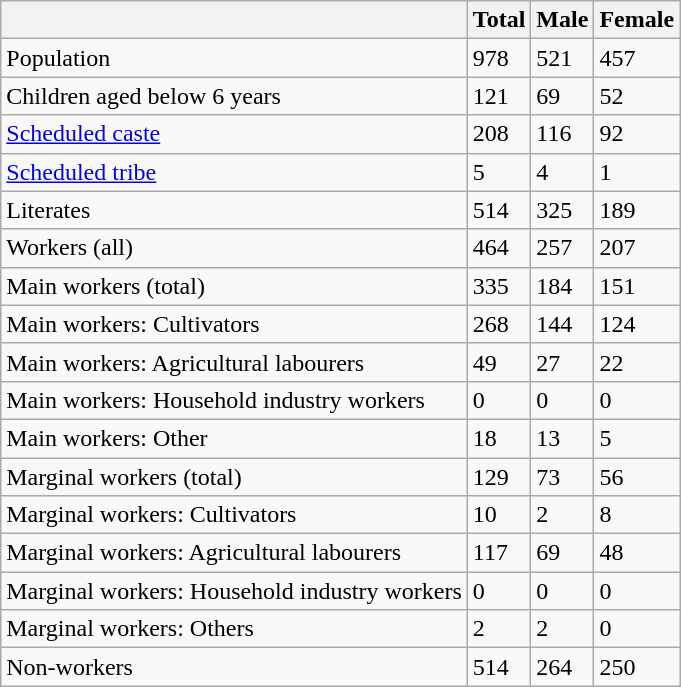<table class="wikitable sortable">
<tr>
<th></th>
<th>Total</th>
<th>Male</th>
<th>Female</th>
</tr>
<tr>
<td>Population</td>
<td>978</td>
<td>521</td>
<td>457</td>
</tr>
<tr>
<td>Children aged below 6 years</td>
<td>121</td>
<td>69</td>
<td>52</td>
</tr>
<tr>
<td><a href='#'>Scheduled caste</a></td>
<td>208</td>
<td>116</td>
<td>92</td>
</tr>
<tr>
<td><a href='#'>Scheduled tribe</a></td>
<td>5</td>
<td>4</td>
<td>1</td>
</tr>
<tr>
<td>Literates</td>
<td>514</td>
<td>325</td>
<td>189</td>
</tr>
<tr>
<td>Workers (all)</td>
<td>464</td>
<td>257</td>
<td>207</td>
</tr>
<tr>
<td>Main workers (total)</td>
<td>335</td>
<td>184</td>
<td>151</td>
</tr>
<tr>
<td>Main workers: Cultivators</td>
<td>268</td>
<td>144</td>
<td>124</td>
</tr>
<tr>
<td>Main workers: Agricultural labourers</td>
<td>49</td>
<td>27</td>
<td>22</td>
</tr>
<tr>
<td>Main workers: Household industry workers</td>
<td>0</td>
<td>0</td>
<td>0</td>
</tr>
<tr>
<td>Main workers: Other</td>
<td>18</td>
<td>13</td>
<td>5</td>
</tr>
<tr>
<td>Marginal workers (total)</td>
<td>129</td>
<td>73</td>
<td>56</td>
</tr>
<tr>
<td>Marginal workers: Cultivators</td>
<td>10</td>
<td>2</td>
<td>8</td>
</tr>
<tr>
<td>Marginal workers: Agricultural labourers</td>
<td>117</td>
<td>69</td>
<td>48</td>
</tr>
<tr>
<td>Marginal workers: Household industry workers</td>
<td>0</td>
<td>0</td>
<td>0</td>
</tr>
<tr>
<td>Marginal workers: Others</td>
<td>2</td>
<td>2</td>
<td>0</td>
</tr>
<tr>
<td>Non-workers</td>
<td>514</td>
<td>264</td>
<td>250</td>
</tr>
</table>
